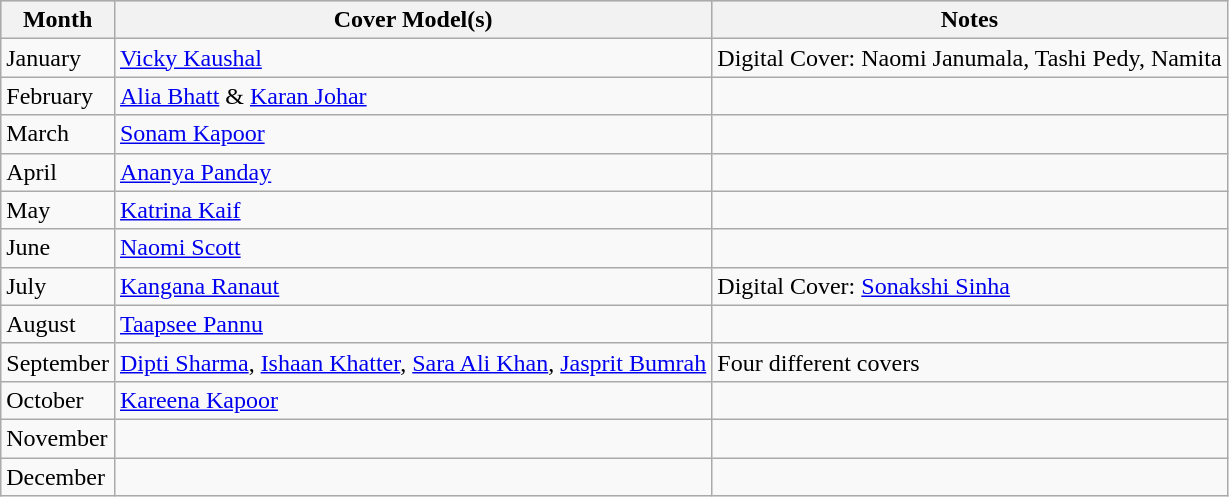<table class="wikitable">
<tr style="background:#ccc; text-align:center;">
<th>Month</th>
<th>Cover Model(s)</th>
<th>Notes</th>
</tr>
<tr>
<td>January</td>
<td><a href='#'>Vicky Kaushal</a></td>
<td>Digital Cover: Naomi Janumala, Tashi Pedy, Namita</td>
</tr>
<tr>
<td>February</td>
<td><a href='#'>Alia Bhatt</a> & <a href='#'>Karan Johar</a></td>
<td></td>
</tr>
<tr>
<td>March</td>
<td><a href='#'>Sonam Kapoor</a></td>
<td></td>
</tr>
<tr>
<td>April</td>
<td><a href='#'>Ananya Panday</a></td>
<td></td>
</tr>
<tr>
<td>May</td>
<td><a href='#'>Katrina Kaif</a></td>
<td></td>
</tr>
<tr>
<td>June</td>
<td><a href='#'>Naomi Scott</a></td>
<td></td>
</tr>
<tr>
<td>July</td>
<td><a href='#'>Kangana Ranaut</a></td>
<td>Digital Cover: <a href='#'>Sonakshi Sinha</a></td>
</tr>
<tr>
<td>August</td>
<td><a href='#'>Taapsee Pannu</a></td>
<td></td>
</tr>
<tr>
<td>September</td>
<td><a href='#'>Dipti Sharma</a>, <a href='#'>Ishaan Khatter</a>, <a href='#'>Sara Ali Khan</a>, <a href='#'>Jasprit Bumrah</a></td>
<td>Four different covers</td>
</tr>
<tr>
<td>October</td>
<td><a href='#'>Kareena Kapoor</a></td>
<td></td>
</tr>
<tr>
<td>November</td>
<td></td>
<td></td>
</tr>
<tr>
<td>December</td>
<td></td>
<td></td>
</tr>
</table>
